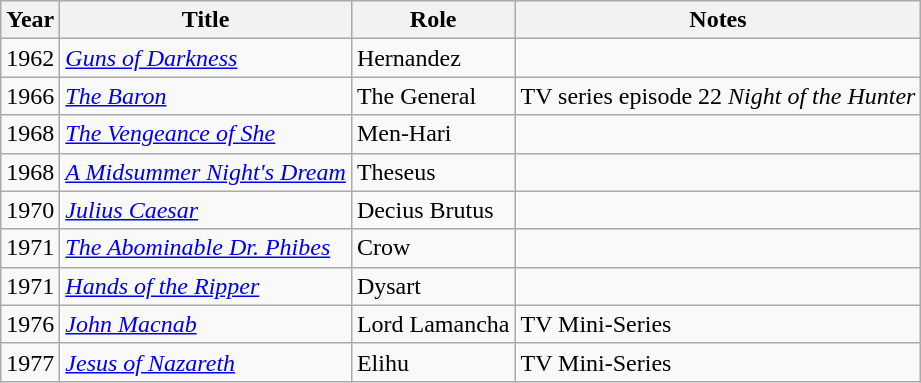<table class="wikitable">
<tr>
<th>Year</th>
<th>Title</th>
<th>Role</th>
<th>Notes</th>
</tr>
<tr>
<td>1962</td>
<td><em><a href='#'>Guns of Darkness</a></em></td>
<td>Hernandez</td>
<td></td>
</tr>
<tr>
<td>1966</td>
<td><em><a href='#'>The Baron</a></em></td>
<td>The General</td>
<td>TV series episode 22 <em>Night of the Hunter</em></td>
</tr>
<tr>
<td>1968</td>
<td><em><a href='#'>The Vengeance of She</a></em></td>
<td>Men-Hari</td>
<td></td>
</tr>
<tr>
<td>1968</td>
<td><em><a href='#'>A Midsummer Night's Dream</a></em></td>
<td>Theseus</td>
<td></td>
</tr>
<tr>
<td>1970</td>
<td><em><a href='#'>Julius Caesar</a></em></td>
<td>Decius Brutus</td>
<td></td>
</tr>
<tr>
<td>1971</td>
<td><em><a href='#'>The Abominable Dr. Phibes</a></em></td>
<td>Crow</td>
<td></td>
</tr>
<tr>
<td>1971</td>
<td><em><a href='#'>Hands of the Ripper</a></em></td>
<td>Dysart</td>
<td></td>
</tr>
<tr>
<td>1976</td>
<td><em><a href='#'>John Macnab</a></em></td>
<td>Lord Lamancha</td>
<td>TV Mini-Series</td>
</tr>
<tr>
<td>1977</td>
<td><em><a href='#'>Jesus of Nazareth</a></em></td>
<td>Elihu</td>
<td>TV Mini-Series</td>
</tr>
</table>
